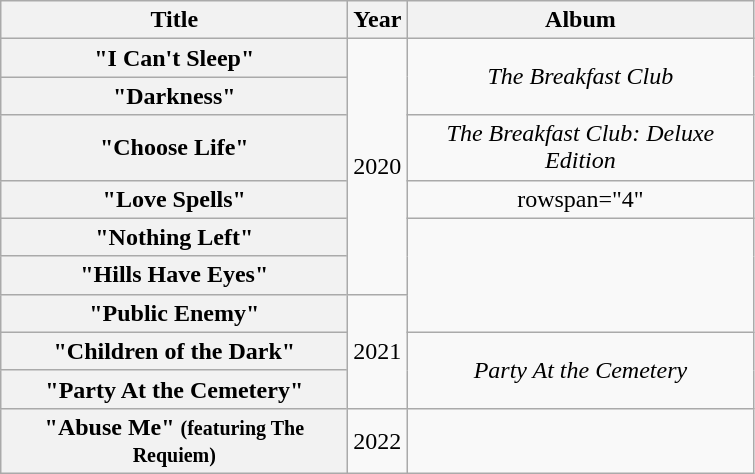<table class="wikitable plainrowheaders" style="text-align:center;">
<tr>
<th scope="col" style="width:14em;">Title</th>
<th scope="col" style="width:1em;">Year</th>
<th scope="col" style="width:14em;">Album</th>
</tr>
<tr>
<th scope="row">"I Can't Sleep" </th>
<td rowspan=6>2020</td>
<td rowspan=2><em>The Breakfast Club</em></td>
</tr>
<tr>
<th scope="row">"Darkness"</th>
</tr>
<tr>
<th scope="row">"Choose Life" </th>
<td><em>The Breakfast Club: Deluxe Edition</em></td>
</tr>
<tr>
<th scope="row">"Love Spells"</th>
<td>rowspan="4" </td>
</tr>
<tr>
<th scope="row">"Nothing Left" </th>
</tr>
<tr>
<th scope="row">"Hills Have Eyes" </th>
</tr>
<tr>
<th scope="row">"Public Enemy"</th>
<td rowspan=3>2021</td>
</tr>
<tr>
<th scope="row">"Children of the Dark"</th>
<td rowspan=2><em>Party At the Cemetery</em></td>
</tr>
<tr>
<th scope="row">"Party At the Cemetery"</th>
</tr>
<tr>
<th scope="row">"Abuse Me" <small>(featuring The Requiem)</small></th>
<td>2022</td>
<td></td>
</tr>
</table>
